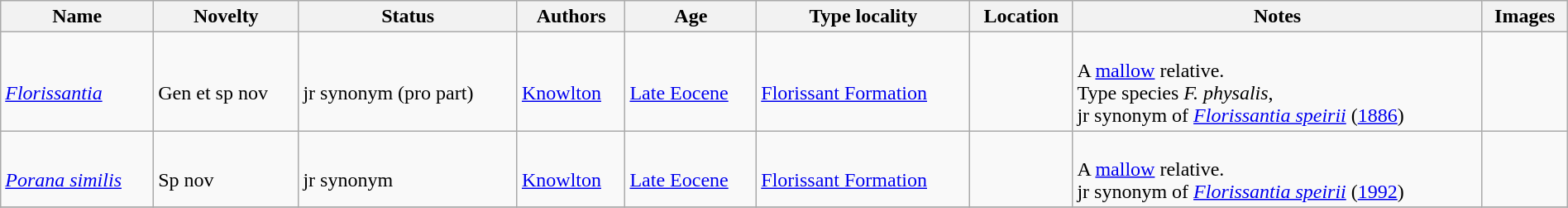<table class="wikitable sortable" align="center" width="100%">
<tr>
<th>Name</th>
<th>Novelty</th>
<th>Status</th>
<th>Authors</th>
<th>Age</th>
<th>Type locality</th>
<th>Location</th>
<th>Notes</th>
<th>Images</th>
</tr>
<tr>
<td><br><em><a href='#'>Florissantia</a></em></td>
<td><br>Gen et sp nov</td>
<td><br>jr synonym (pro part)</td>
<td><br><a href='#'>Knowlton</a></td>
<td><br><a href='#'>Late Eocene</a></td>
<td><br><a href='#'>Florissant Formation</a></td>
<td><br><br></td>
<td><br>A <a href='#'>mallow</a> relative.<br>Type species <em>F. physalis</em>, <br> jr synonym of <em><a href='#'>Florissantia speirii</a></em> (<a href='#'>1886</a>)</td>
<td><br></td>
</tr>
<tr>
<td><br><em><a href='#'>Porana similis</a></em></td>
<td><br>Sp nov</td>
<td><br>jr synonym</td>
<td><br><a href='#'>Knowlton</a></td>
<td><br><a href='#'>Late Eocene</a></td>
<td><br><a href='#'>Florissant Formation</a></td>
<td><br><br></td>
<td><br>A <a href='#'>mallow</a> relative.<br> jr synonym of <em><a href='#'>Florissantia speirii</a></em> (<a href='#'>1992</a>)</td>
<td><br></td>
</tr>
<tr>
</tr>
</table>
